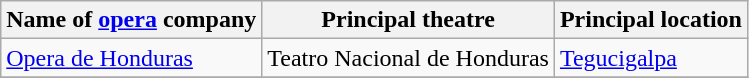<table class="wikitable">
<tr>
<th>Name of <a href='#'>opera</a> company</th>
<th>Principal theatre</th>
<th>Principal location</th>
</tr>
<tr>
<td><a href='#'>Opera de Honduras</a></td>
<td>Teatro Nacional de Honduras</td>
<td><a href='#'>Tegucigalpa</a></td>
</tr>
<tr>
</tr>
</table>
